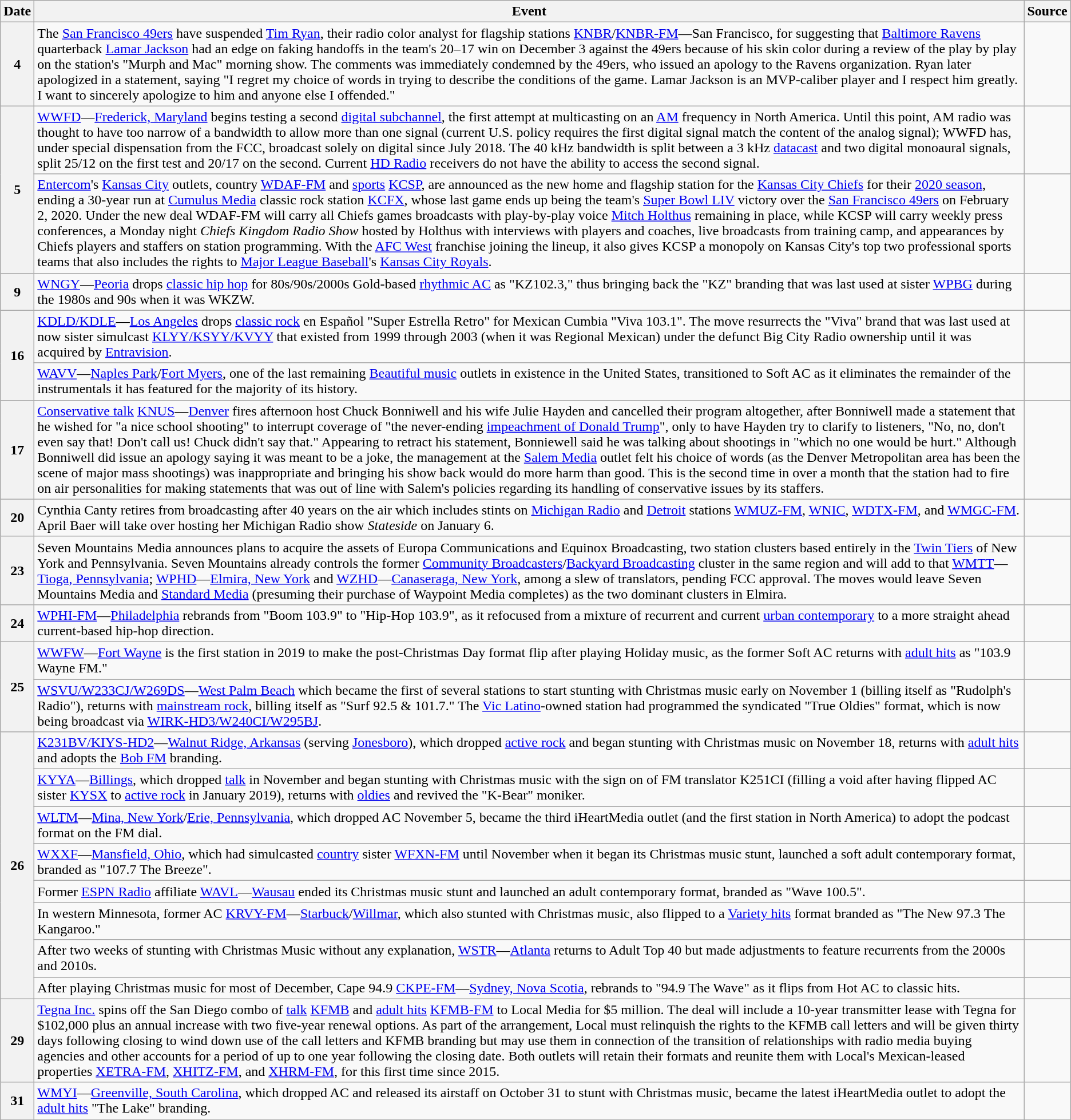<table class=wikitable>
<tr>
<th>Date</th>
<th>Event</th>
<th>Source</th>
</tr>
<tr>
<th>4</th>
<td>The <a href='#'>San Francisco 49ers</a> have suspended <a href='#'>Tim Ryan</a>, their radio color analyst for flagship stations <a href='#'>KNBR</a>/<a href='#'>KNBR-FM</a>—San Francisco, for suggesting that <a href='#'>Baltimore Ravens</a> quarterback <a href='#'>Lamar Jackson</a> had an edge on faking handoffs in the team's 20–17 win on December 3 against the 49ers because of his skin color during a review of the play by play on the station's "Murph and Mac" morning show. The comments was immediately condemned by the 49ers, who issued an apology to the Ravens organization. Ryan later apologized in a statement, saying "I regret my choice of words in trying to describe the conditions of the game. Lamar Jackson is an MVP-caliber player and I respect him greatly. I want to sincerely apologize to him and anyone else I offended."</td>
<td></td>
</tr>
<tr>
<th rowspan=2>5</th>
<td><a href='#'>WWFD</a>—<a href='#'>Frederick, Maryland</a> begins testing a second <a href='#'>digital subchannel</a>, the first attempt at multicasting on an <a href='#'>AM</a> frequency in North America. Until this point, AM radio was thought to have too narrow of a bandwidth to allow more than one signal (current U.S. policy requires the first digital signal match the content of the analog signal); WWFD has, under special dispensation from the FCC, broadcast solely on digital since July 2018. The 40 kHz bandwidth is split between a 3 kHz <a href='#'>datacast</a> and two digital monoaural signals, split 25/12 on the first test and 20/17 on the second. Current <a href='#'>HD Radio</a> receivers do not have the ability to access the second signal.</td>
<td></td>
</tr>
<tr>
<td><a href='#'>Entercom</a>'s <a href='#'>Kansas City</a> outlets, country <a href='#'>WDAF-FM</a> and <a href='#'>sports</a> <a href='#'>KCSP</a>, are announced as the new home and flagship station for the <a href='#'>Kansas City Chiefs</a> for their <a href='#'>2020 season</a>, ending a 30-year run at <a href='#'>Cumulus Media</a> classic rock station <a href='#'>KCFX</a>, whose last game ends up being the team's <a href='#'>Super Bowl LIV</a> victory over the <a href='#'>San Francisco 49ers</a> on February 2, 2020. Under the new deal WDAF-FM will carry all Chiefs games broadcasts with play-by-play voice <a href='#'>Mitch Holthus</a> remaining in place, while KCSP will carry weekly press conferences, a Monday night <em>Chiefs Kingdom Radio Show</em> hosted by Holthus with interviews with players and coaches, live broadcasts from training camp, and appearances by Chiefs players and staffers on station programming. With the <a href='#'>AFC West</a> franchise joining the lineup, it also gives KCSP a monopoly on Kansas City's top two professional sports teams that also includes the rights to <a href='#'>Major League Baseball</a>'s <a href='#'>Kansas City Royals</a>.</td>
<td></td>
</tr>
<tr>
<th>9</th>
<td><a href='#'>WNGY</a>—<a href='#'>Peoria</a> drops <a href='#'>classic hip hop</a> for 80s/90s/2000s Gold-based <a href='#'>rhythmic AC</a> as "KZ102.3," thus bringing back the "KZ" branding that was last used at sister <a href='#'>WPBG</a> during the 1980s and 90s when it was WKZW.</td>
<td></td>
</tr>
<tr>
<th rowspan=2>16</th>
<td><a href='#'>KDLD/KDLE</a>—<a href='#'>Los Angeles</a> drops <a href='#'>classic rock</a> en Español "Super Estrella Retro" for Mexican Cumbia "Viva 103.1". The move resurrects the "Viva" brand that was last used at now sister simulcast <a href='#'>KLYY/KSYY/KVYY</a> that existed from 1999 through 2003 (when it was Regional Mexican) under the defunct Big City Radio ownership until it was acquired by <a href='#'>Entravision</a>.</td>
<td></td>
</tr>
<tr>
<td><a href='#'>WAVV</a>—<a href='#'>Naples Park</a>/<a href='#'>Fort Myers</a>, one of the last remaining <a href='#'>Beautiful music</a> outlets in existence in the United States, transitioned to Soft AC as it eliminates the remainder of the instrumentals it has featured for the majority of its history.</td>
<td></td>
</tr>
<tr>
<th>17</th>
<td><a href='#'>Conservative talk</a> <a href='#'>KNUS</a>—<a href='#'>Denver</a> fires afternoon host Chuck Bonniwell and his wife Julie Hayden and cancelled their program altogether, after Bonniwell made a statement that he wished for "a nice school shooting" to interrupt coverage of "the never-ending <a href='#'>impeachment of Donald Trump</a>", only to have Hayden try to clarify to listeners, "No, no, don't even say that! Don't call us! Chuck didn't say that." Appearing to retract his statement, Bonniewell said he was talking about shootings in "which no one would be hurt." Although Bonniwell did issue an apology saying it was meant to be a joke, the management at the <a href='#'>Salem Media</a> outlet felt his choice of words (as the Denver Metropolitan area has been the scene of major mass shootings) was inappropriate and bringing his show back would do more harm than good. This is the second time in over a month that the station had to fire on air personalities for making statements that was out of line with Salem's policies regarding its handling of conservative issues by its staffers.</td>
<td></td>
</tr>
<tr>
<th>20</th>
<td>Cynthia Canty retires from broadcasting after 40 years on the air which includes stints on <a href='#'>Michigan Radio</a> and <a href='#'>Detroit</a> stations <a href='#'>WMUZ-FM</a>, <a href='#'>WNIC</a>, <a href='#'>WDTX-FM</a>, and <a href='#'>WMGC-FM</a>. April Baer will take over hosting her Michigan Radio show <em>Stateside</em> on January 6.</td>
<td></td>
</tr>
<tr>
<th>23</th>
<td>Seven Mountains Media announces plans to acquire the assets of Europa Communications and Equinox Broadcasting, two station clusters based entirely in the <a href='#'>Twin Tiers</a> of New York and Pennsylvania. Seven Mountains already controls the former <a href='#'>Community Broadcasters</a>/<a href='#'>Backyard Broadcasting</a> cluster in the same region and will add to that <a href='#'>WMTT</a>—<a href='#'>Tioga, Pennsylvania</a>; <a href='#'>WPHD</a>—<a href='#'>Elmira, New York</a> and <a href='#'>WZHD</a>—<a href='#'>Canaseraga, New York</a>, among a slew of translators, pending FCC approval. The moves would leave Seven Mountains Media and <a href='#'>Standard Media</a> (presuming their purchase of Waypoint Media completes) as the two dominant clusters in Elmira.</td>
<td></td>
</tr>
<tr>
<th>24</th>
<td><a href='#'>WPHI-FM</a>—<a href='#'>Philadelphia</a> rebrands from "Boom 103.9" to "Hip-Hop 103.9", as it refocused from a mixture of recurrent and current <a href='#'>urban contemporary</a> to a more straight ahead current-based hip-hop direction.</td>
<td></td>
</tr>
<tr>
<th rowspan=2>25</th>
<td><a href='#'>WWFW</a>—<a href='#'>Fort Wayne</a> is the first station in 2019 to make the post-Christmas Day format flip after playing Holiday music, as the former Soft AC returns with <a href='#'>adult hits</a> as "103.9 Wayne FM."</td>
<td></td>
</tr>
<tr>
<td><a href='#'>WSVU/W233CJ/W269DS</a>—<a href='#'>West Palm Beach</a> which became the first of several stations to start stunting with Christmas music early on November 1 (billing itself as "Rudolph's Radio"), returns with <a href='#'>mainstream rock</a>, billing itself as "Surf 92.5 & 101.7." The <a href='#'>Vic Latino</a>-owned station had programmed the syndicated "True Oldies" format, which is now being broadcast via <a href='#'>WIRK-HD3/W240CI/W295BJ</a>.</td>
<td></td>
</tr>
<tr>
<th rowspan=8>26</th>
<td><a href='#'>K231BV/KIYS-HD2</a>—<a href='#'>Walnut Ridge, Arkansas</a> (serving <a href='#'>Jonesboro</a>), which dropped <a href='#'>active rock</a> and began stunting with Christmas music on November 18, returns with <a href='#'>adult hits</a> and adopts the <a href='#'>Bob FM</a> branding.</td>
<td></td>
</tr>
<tr>
<td><a href='#'>KYYA</a>—<a href='#'>Billings</a>, which dropped <a href='#'>talk</a> in November and began stunting with Christmas music with the sign on of FM translator K251CI (filling a void after having flipped AC sister <a href='#'>KYSX</a> to <a href='#'>active rock</a> in January 2019), returns with <a href='#'>oldies</a> and revived the "K-Bear" moniker.</td>
<td></td>
</tr>
<tr>
<td><a href='#'>WLTM</a>—<a href='#'>Mina, New York</a>/<a href='#'>Erie, Pennsylvania</a>, which dropped AC November 5, became the third iHeartMedia outlet (and the first station in North America) to adopt the podcast format on the FM dial.</td>
<td></td>
</tr>
<tr>
<td><a href='#'>WXXF</a>—<a href='#'>Mansfield, Ohio</a>, which had simulcasted <a href='#'>country</a> sister <a href='#'>WFXN-FM</a> until November when it began its Christmas music stunt, launched a soft adult contemporary format, branded as "107.7 The Breeze".</td>
<td></td>
</tr>
<tr>
<td>Former <a href='#'>ESPN Radio</a> affiliate <a href='#'>WAVL</a>—<a href='#'>Wausau</a> ended its Christmas music stunt and launched an adult contemporary format, branded as "Wave 100.5".</td>
<td></td>
</tr>
<tr>
<td>In western Minnesota, former AC <a href='#'>KRVY-FM</a>—<a href='#'>Starbuck</a>/<a href='#'>Willmar</a>, which also stunted with Christmas music, also flipped to a <a href='#'>Variety hits</a> format branded as "The New 97.3 The Kangaroo."</td>
<td></td>
</tr>
<tr>
<td>After two weeks of stunting with Christmas Music without any explanation, <a href='#'>WSTR</a>—<a href='#'>Atlanta</a> returns to Adult Top 40 but made adjustments to feature recurrents from the 2000s and 2010s.</td>
<td></td>
</tr>
<tr>
<td>After playing Christmas music for most of December, Cape 94.9 <a href='#'>CKPE-FM</a>—<a href='#'>Sydney, Nova Scotia</a>, rebrands to "94.9 The Wave" as it flips from Hot AC to classic hits.</td>
</tr>
<tr>
<th>29</th>
<td><a href='#'>Tegna Inc.</a> spins off the San Diego combo of <a href='#'>talk</a> <a href='#'>KFMB</a> and <a href='#'>adult hits</a> <a href='#'>KFMB-FM</a> to Local Media for $5 million. The deal will include a 10-year transmitter lease with Tegna for $102,000 plus an annual increase with two five-year renewal options. As part of the arrangement, Local must relinquish the rights to the KFMB call letters and will be given thirty days following closing to wind down use of the call letters and KFMB branding but may use them in connection of the transition of relationships with radio media buying agencies and other accounts for a period of up to one year following the closing date. Both outlets will retain their formats and reunite them with Local's Mexican-leased properties <a href='#'>XETRA-FM</a>, <a href='#'>XHITZ-FM</a>, and <a href='#'>XHRM-FM</a>, for this first time since 2015.</td>
<td></td>
</tr>
<tr>
<th>31</th>
<td><a href='#'>WMYI</a>—<a href='#'>Greenville, South Carolina</a>, which dropped AC and released its airstaff on October 31 to stunt with Christmas music, became the latest iHeartMedia outlet to adopt the <a href='#'>adult hits</a> "The Lake" branding.</td>
<td></td>
</tr>
</table>
